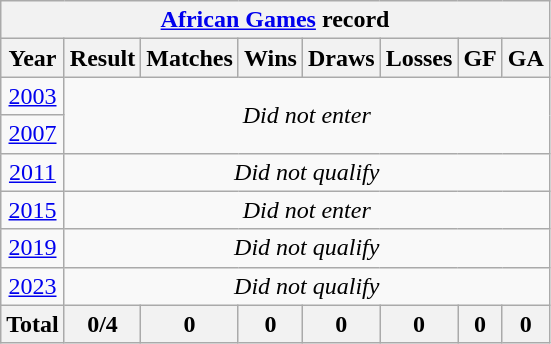<table class="wikitable" style="text-align: center;">
<tr>
<th colspan=8><a href='#'>African Games</a> record</th>
</tr>
<tr>
<th>Year</th>
<th>Result</th>
<th>Matches</th>
<th>Wins</th>
<th>Draws</th>
<th>Losses</th>
<th>GF</th>
<th>GA</th>
</tr>
<tr>
<td> <a href='#'>2003</a></td>
<td rowspan=2 colspan=8><em>Did not enter</em></td>
</tr>
<tr>
<td> <a href='#'>2007</a></td>
</tr>
<tr>
<td> <a href='#'>2011</a></td>
<td colspan=8><em>Did not qualify</em></td>
</tr>
<tr>
<td> <a href='#'>2015</a></td>
<td colspan=8><em>Did not enter</em></td>
</tr>
<tr>
<td> <a href='#'>2019</a></td>
<td colspan=8><em>Did not qualify</em></td>
</tr>
<tr>
<td> <a href='#'>2023</a></td>
<td colspan=8><em>Did not qualify</em></td>
</tr>
<tr>
<th>Total</th>
<th>0/4</th>
<th>0</th>
<th>0</th>
<th>0</th>
<th>0</th>
<th>0</th>
<th>0</th>
</tr>
</table>
